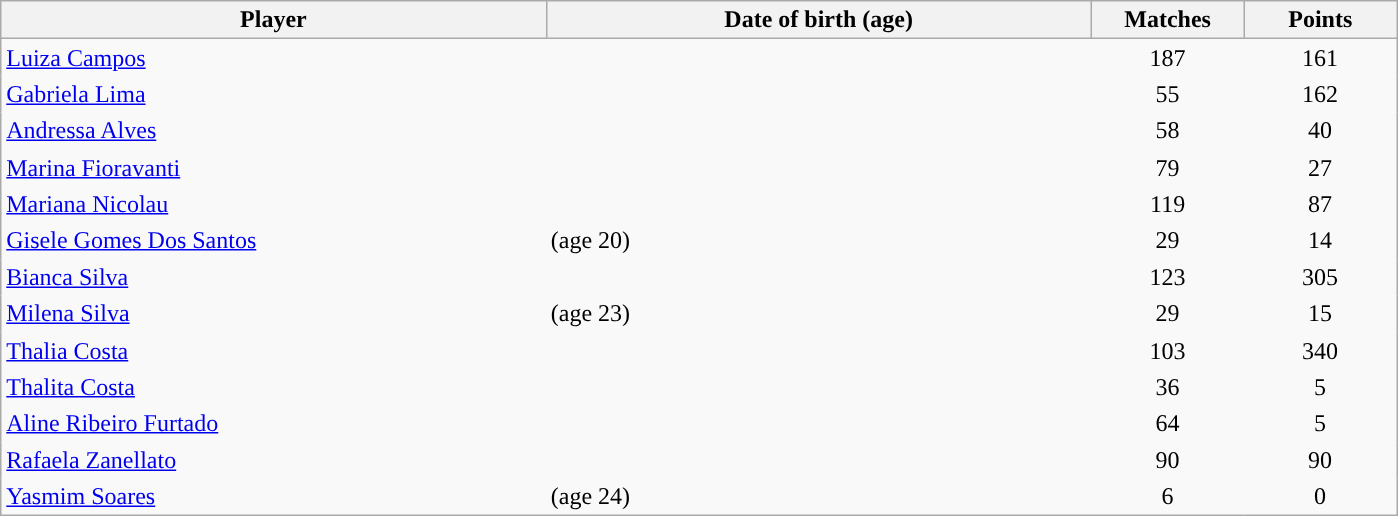<table class="sortable wikitable plainrowheaders" style="font-size:">
<tr>
<th scope="col" style="width:25%">Player</th>
<th scope="col" style="width:25%">Date of birth (age)</th>
<th scope="col" style="width:7%">Matches</th>
<th scope="col" style="width:7%">Points</th>
</tr>
<tr>
<td style="text-align:left; border:0"><a href='#'>Luiza Campos</a></td>
<td style="text-align:left; border:0"></td>
<td style="text-align:center; border:0">187</td>
<td style="text-align:center; border:0">161</td>
</tr>
<tr>
<td style="text-align:left; border:0"><a href='#'>Gabriela Lima</a></td>
<td style="text-align:left; border:0"></td>
<td style="text-align:center; border:0">55</td>
<td style="text-align:center; border:0">162</td>
</tr>
<tr>
<td style="text-align:left; border:0"><a href='#'>Andressa Alves</a></td>
<td style="text-align:left; border:0"></td>
<td style="text-align:center; border:0">58</td>
<td style="text-align:center; border:0">40</td>
</tr>
<tr>
<td style="text-align:left; border:0"><a href='#'>Marina Fioravanti</a></td>
<td style="text-align:left; border:0"></td>
<td style="text-align:center; border:0">79</td>
<td style="text-align:center; border:0">27</td>
</tr>
<tr>
<td style="text-align:left; border:0"><a href='#'>Mariana Nicolau</a></td>
<td style="text-align:left; border:0"></td>
<td style="text-align:center; border:0">119</td>
<td style="text-align:center; border:0">87</td>
</tr>
<tr>
<td style="text-align:left; border:0"><a href='#'>Gisele Gomes Dos Santos</a></td>
<td style="text-align:left; border:0">(age 20)</td>
<td style="text-align:center; border:0">29</td>
<td style="text-align:center; border:0">14</td>
</tr>
<tr>
<td style="text-align:left; border:0"><a href='#'>Bianca Silva</a></td>
<td style="text-align:left; border:0"></td>
<td style="text-align:center; border:0">123</td>
<td style="text-align:center; border:0">305</td>
</tr>
<tr>
<td style="text-align:left; border:0"><a href='#'>Milena Silva</a></td>
<td style="text-align:left; border:0">(age 23)</td>
<td style="text-align:center; border:0">29</td>
<td style="text-align:center; border:0">15</td>
</tr>
<tr>
<td style="text-align:left; border:0"><a href='#'>Thalia Costa</a></td>
<td style="text-align:left; border:0"></td>
<td style="text-align:center; border:0">103</td>
<td style="text-align:center; border:0">340</td>
</tr>
<tr>
<td style="text-align:left; border:0"><a href='#'>Thalita Costa</a></td>
<td style="text-align:left; border:0"></td>
<td style="text-align:center; border:0">36</td>
<td style="text-align:center; border:0">5</td>
</tr>
<tr>
<td style="text-align:left; border:0"><a href='#'>Aline Ribeiro Furtado</a></td>
<td style="text-align:left; border:0"></td>
<td style="text-align:center; border:0">64</td>
<td style="text-align:center; border:0">5</td>
</tr>
<tr>
<td style="text-align:left; border:0"><a href='#'>Rafaela Zanellato</a></td>
<td style="text-align:left; border:0"></td>
<td style="text-align:center; border:0">90</td>
<td style="text-align:center; border:0">90</td>
</tr>
<tr>
<td style="text-align:left; border:0"><a href='#'>Yasmim Soares</a></td>
<td style="text-align:left; border:0">(age 24)</td>
<td style="text-align:center; border:0">6</td>
<td style="text-align:center; border:0">0</td>
</tr>
</table>
